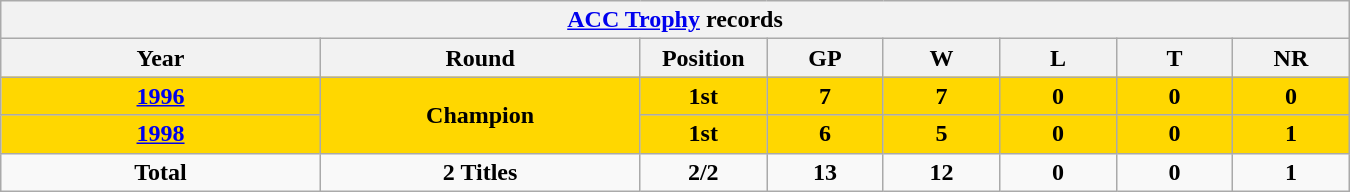<table class="wikitable" style="text-align: center; width:900px">
<tr>
<th colspan="8"><a href='#'>ACC Trophy</a> records</th>
</tr>
<tr>
<th width=150>Year</th>
<th width=150>Round</th>
<th width=50>Position</th>
<th width=50>GP</th>
<th width=50>W</th>
<th width=50>L</th>
<th width=50>T</th>
<th width=50>NR</th>
</tr>
<tr style="background:gold;">
<td><strong> <a href='#'>1996</a></strong></td>
<td rowspan="2"><strong>Champion</strong></td>
<td><strong>1st</strong></td>
<td><strong>7</strong></td>
<td><strong>7</strong></td>
<td><strong>0</strong></td>
<td><strong>0</strong></td>
<td><strong>0</strong></td>
</tr>
<tr style="background:gold;">
<td><strong> <a href='#'>1998</a></strong></td>
<td><strong>1st</strong></td>
<td><strong>6</strong></td>
<td><strong>5</strong></td>
<td><strong>0</strong></td>
<td><strong>0</strong></td>
<td><strong>1</strong></td>
</tr>
<tr>
<td><strong>Total</strong></td>
<td><strong>2 Titles</strong></td>
<td><strong>2/2</strong></td>
<td><strong>13</strong></td>
<td><strong>12</strong></td>
<td><strong>0</strong></td>
<td><strong>0</strong></td>
<td><strong>1</strong></td>
</tr>
</table>
